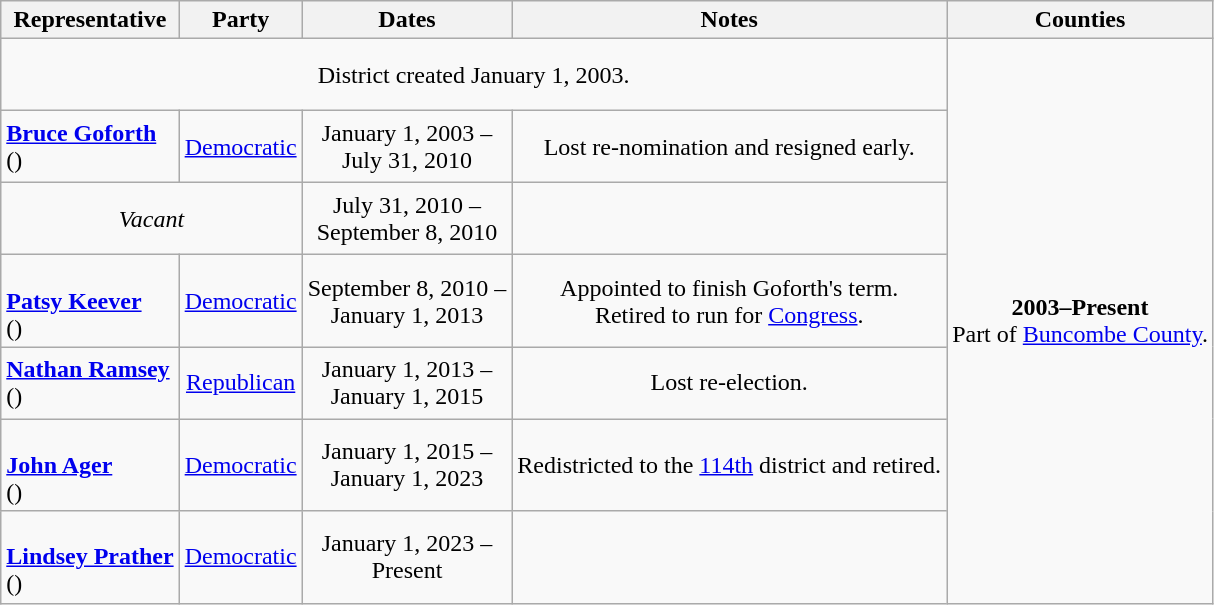<table class=wikitable style="text-align:center">
<tr>
<th>Representative</th>
<th>Party</th>
<th>Dates</th>
<th>Notes</th>
<th>Counties</th>
</tr>
<tr style="height:3em">
<td colspan=4>District created January 1, 2003.</td>
<td rowspan=7><strong>2003–Present</strong> <br> Part of <a href='#'>Buncombe County</a>.</td>
</tr>
<tr style="height:3em">
<td align=left><strong><a href='#'>Bruce Goforth</a></strong><br>()</td>
<td><a href='#'>Democratic</a></td>
<td nowrap>January 1, 2003 – <br> July 31, 2010</td>
<td>Lost re-nomination and resigned early.</td>
</tr>
<tr style="height:3em">
<td colspan=2><em>Vacant</em></td>
<td nowrap>July 31, 2010 – <br> September 8, 2010</td>
<td></td>
</tr>
<tr style="height:3em">
<td align=left><br><strong><a href='#'>Patsy Keever</a></strong><br>()</td>
<td><a href='#'>Democratic</a></td>
<td nowrap>September 8, 2010 – <br> January 1, 2013</td>
<td>Appointed to finish Goforth's term. <br> Retired to run for <a href='#'>Congress</a>.</td>
</tr>
<tr style="height:3em">
<td align=left><strong><a href='#'>Nathan Ramsey</a></strong><br>()</td>
<td><a href='#'>Republican</a></td>
<td nowrap>January 1, 2013 – <br> January 1, 2015</td>
<td>Lost re-election.</td>
</tr>
<tr style="height:3em">
<td align=left><br><strong><a href='#'>John Ager</a></strong><br>()</td>
<td><a href='#'>Democratic</a></td>
<td nowrap>January 1, 2015 – <br> January 1, 2023</td>
<td>Redistricted to the <a href='#'>114th</a> district and retired.</td>
</tr>
<tr style="height:3em">
<td align=left><br><strong><a href='#'>Lindsey Prather</a></strong><br>()</td>
<td><a href='#'>Democratic</a></td>
<td nowrap>January 1, 2023 – <br> Present</td>
<td></td>
</tr>
</table>
